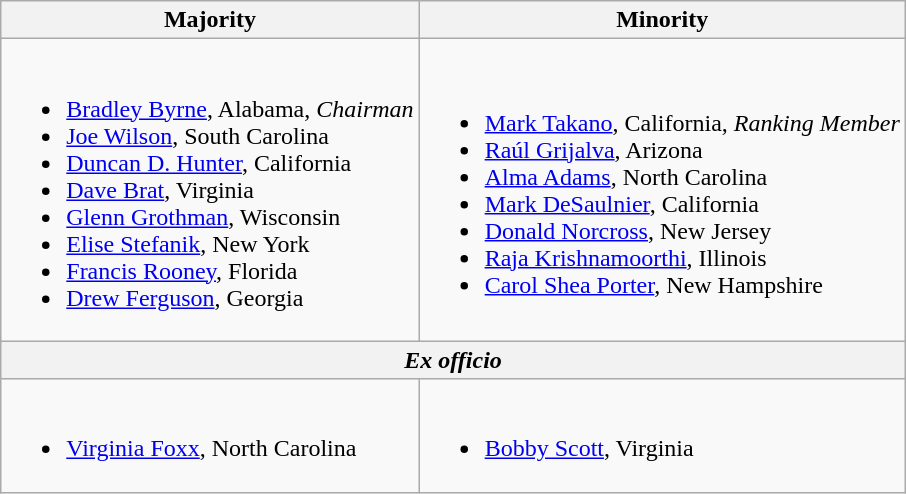<table class=wikitable>
<tr>
<th>Majority</th>
<th>Minority</th>
</tr>
<tr>
<td><br><ul><li><a href='#'>Bradley Byrne</a>, Alabama, <em>Chairman</em></li><li><a href='#'>Joe Wilson</a>, South Carolina</li><li><a href='#'>Duncan D. Hunter</a>, California</li><li><a href='#'>Dave Brat</a>, Virginia</li><li><a href='#'>Glenn Grothman</a>, Wisconsin</li><li><a href='#'>Elise Stefanik</a>, New York</li><li><a href='#'>Francis Rooney</a>, Florida</li><li><a href='#'>Drew Ferguson</a>, Georgia</li></ul></td>
<td><br><ul><li><a href='#'>Mark Takano</a>, California, <em>Ranking Member</em></li><li><a href='#'>Raúl Grijalva</a>, Arizona</li><li><a href='#'>Alma Adams</a>, North Carolina</li><li><a href='#'>Mark DeSaulnier</a>, California</li><li><a href='#'>Donald Norcross</a>, New Jersey</li><li><a href='#'>Raja Krishnamoorthi</a>, Illinois</li><li><a href='#'>Carol Shea Porter</a>, New Hampshire</li></ul></td>
</tr>
<tr>
<th colspan=2><em>Ex officio</em></th>
</tr>
<tr>
<td><br><ul><li><a href='#'>Virginia Foxx</a>, North Carolina</li></ul></td>
<td><br><ul><li><a href='#'>Bobby Scott</a>, Virginia</li></ul></td>
</tr>
</table>
